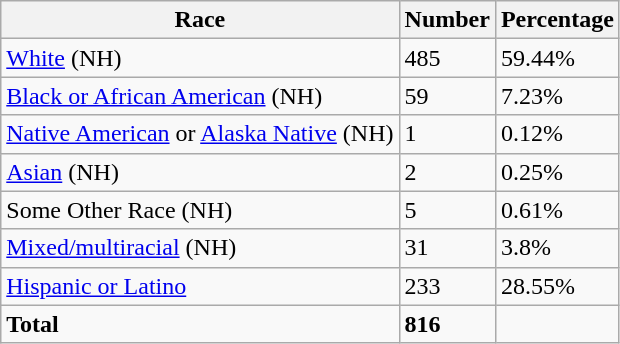<table class="wikitable">
<tr>
<th>Race</th>
<th>Number</th>
<th>Percentage</th>
</tr>
<tr>
<td><a href='#'>White</a> (NH)</td>
<td>485</td>
<td>59.44%</td>
</tr>
<tr>
<td><a href='#'>Black or African American</a> (NH)</td>
<td>59</td>
<td>7.23%</td>
</tr>
<tr>
<td><a href='#'>Native American</a> or <a href='#'>Alaska Native</a> (NH)</td>
<td>1</td>
<td>0.12%</td>
</tr>
<tr>
<td><a href='#'>Asian</a> (NH)</td>
<td>2</td>
<td>0.25%</td>
</tr>
<tr>
<td>Some Other Race (NH)</td>
<td>5</td>
<td>0.61%</td>
</tr>
<tr>
<td><a href='#'>Mixed/multiracial</a> (NH)</td>
<td>31</td>
<td>3.8%</td>
</tr>
<tr>
<td><a href='#'>Hispanic or Latino</a></td>
<td>233</td>
<td>28.55%</td>
</tr>
<tr>
<td><strong>Total</strong></td>
<td><strong>816</strong></td>
<td></td>
</tr>
</table>
